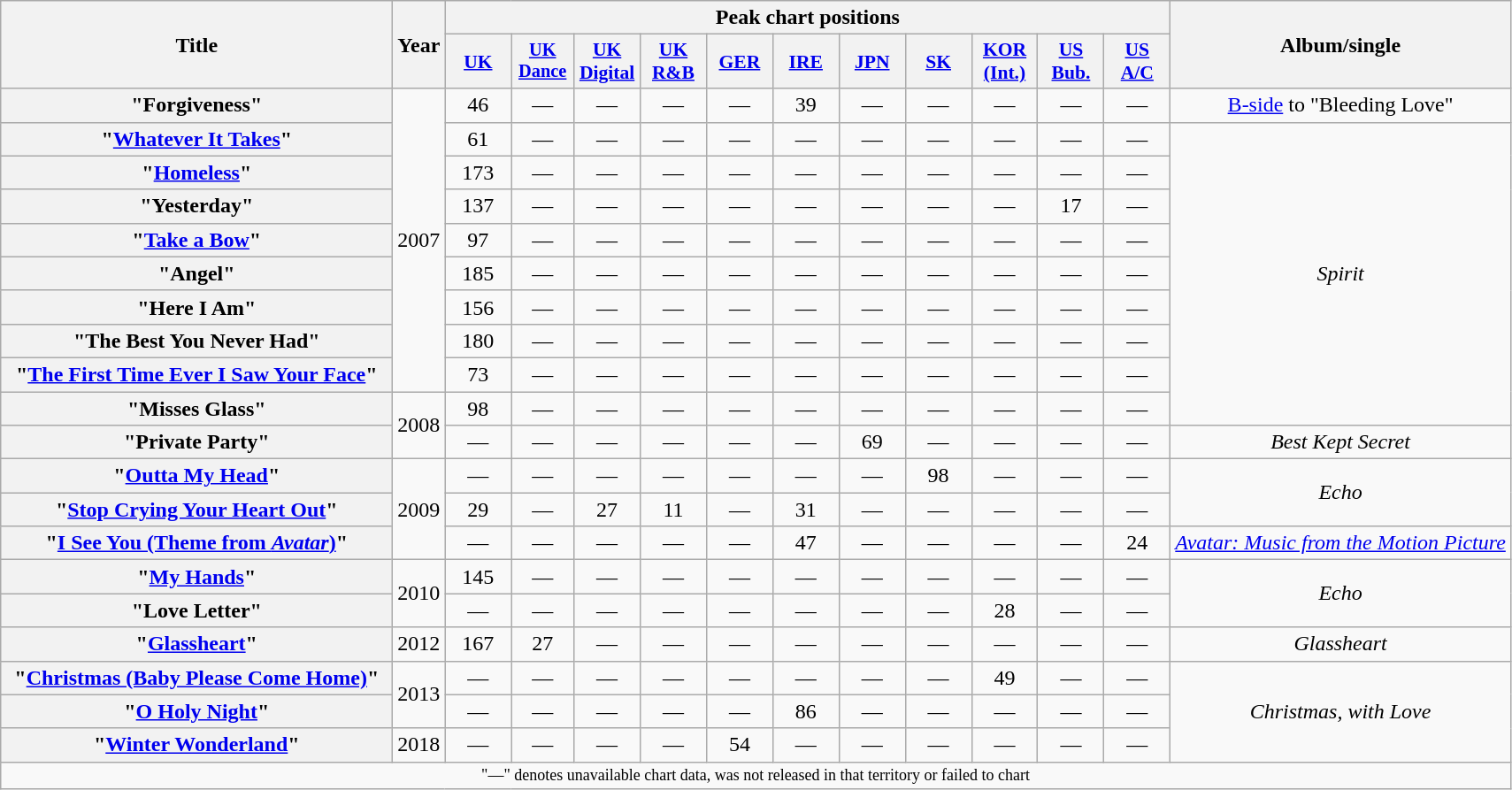<table class="wikitable plainrowheaders" style="text-align:center;" border="1">
<tr>
<th scope="col" rowspan="2" style="width:18em;">Title</th>
<th scope="col" rowspan="2" style="width:1em;">Year</th>
<th scope="col" colspan="11">Peak chart positions</th>
<th scope="col" rowspan="2">Album/single</th>
</tr>
<tr>
<th scope="col" style="width:3em;font-size:90%;"><a href='#'>UK</a><br></th>
<th scope="col" style="width:3em;font-size:85%;"><a href='#'>UK Dance</a><br></th>
<th scope="col" style="width:3em;font-size:90%;"><a href='#'>UK Digital</a><br></th>
<th scope="col" style="width:3em;font-size:90%;"><a href='#'>UK R&B</a><br></th>
<th scope="col" style="width:3em;font-size:90%;"><a href='#'>GER</a><br></th>
<th scope="col" style="width:3em;font-size:90%;"><a href='#'>IRE</a><br></th>
<th scope="col" style="width:3em;font-size:90%;"><a href='#'>JPN</a><br></th>
<th scope="col" style="width:3em;font-size:90%;"><a href='#'>SK</a><br></th>
<th scope="col" style="width:3em;font-size:90%;"><a href='#'>KOR (Int.)</a><br></th>
<th scope="col" style="width:3em;font-size:90%;"><a href='#'>US Bub.</a><br></th>
<th scope="col" style="width:3em;font-size:90%;"><a href='#'>US A/C</a><br></th>
</tr>
<tr>
<th scope="row">"Forgiveness"</th>
<td rowspan="9">2007</td>
<td>46</td>
<td>—</td>
<td>—</td>
<td>—</td>
<td>—</td>
<td>39</td>
<td>—</td>
<td>—</td>
<td>—</td>
<td>—</td>
<td>—</td>
<td><a href='#'>B-side</a> to "Bleeding Love"</td>
</tr>
<tr>
<th scope="row">"<a href='#'>Whatever It Takes</a>"</th>
<td>61</td>
<td>—</td>
<td>—</td>
<td>—</td>
<td>—</td>
<td>—</td>
<td>—</td>
<td>—</td>
<td>—</td>
<td>—</td>
<td>—</td>
<td rowspan="9"><em>Spirit</em></td>
</tr>
<tr>
<th scope="row">"<a href='#'>Homeless</a>"</th>
<td>173</td>
<td>—</td>
<td>—</td>
<td>—</td>
<td>—</td>
<td>—</td>
<td>—</td>
<td>—</td>
<td>—</td>
<td>—</td>
<td>—</td>
</tr>
<tr>
<th scope="row">"Yesterday"</th>
<td>137</td>
<td>—</td>
<td>—</td>
<td>—</td>
<td>—</td>
<td>—</td>
<td>—</td>
<td>—</td>
<td>—</td>
<td>17</td>
<td>—</td>
</tr>
<tr>
<th scope="row">"<a href='#'>Take a Bow</a>"</th>
<td>97</td>
<td>—</td>
<td>—</td>
<td>—</td>
<td>—</td>
<td>—</td>
<td>—</td>
<td>—</td>
<td>—</td>
<td>—</td>
<td>—</td>
</tr>
<tr>
<th scope="row">"Angel"</th>
<td>185</td>
<td>—</td>
<td>—</td>
<td>—</td>
<td>—</td>
<td>—</td>
<td>—</td>
<td>—</td>
<td>—</td>
<td>—</td>
<td>—</td>
</tr>
<tr>
<th scope="row">"Here I Am"</th>
<td>156</td>
<td>—</td>
<td>—</td>
<td>—</td>
<td>—</td>
<td>—</td>
<td>—</td>
<td>—</td>
<td>—</td>
<td>—</td>
<td>—</td>
</tr>
<tr>
<th scope="row">"The Best You Never Had"</th>
<td>180</td>
<td>—</td>
<td>—</td>
<td>—</td>
<td>—</td>
<td>—</td>
<td>—</td>
<td>—</td>
<td>—</td>
<td>—</td>
<td>—</td>
</tr>
<tr>
<th scope="row">"<a href='#'>The First Time Ever I Saw Your Face</a>"</th>
<td>73</td>
<td>—</td>
<td>—</td>
<td>—</td>
<td>—</td>
<td>—</td>
<td>—</td>
<td>—</td>
<td>—</td>
<td>—</td>
<td>—</td>
</tr>
<tr>
<th scope="row">"Misses Glass"</th>
<td rowspan="2">2008</td>
<td>98</td>
<td>—</td>
<td>—</td>
<td>—</td>
<td>—</td>
<td>—</td>
<td>—</td>
<td>—</td>
<td>—</td>
<td>—</td>
<td>—</td>
</tr>
<tr>
<th scope="row">"Private Party"</th>
<td>—</td>
<td>—</td>
<td>—</td>
<td>—</td>
<td>—</td>
<td>—</td>
<td>69</td>
<td>—</td>
<td>—</td>
<td>—</td>
<td>—</td>
<td><em>Best Kept Secret</em></td>
</tr>
<tr>
<th scope="row">"<a href='#'>Outta My Head</a>"</th>
<td rowspan="3">2009</td>
<td>—</td>
<td>—</td>
<td>—</td>
<td>—</td>
<td>—</td>
<td>—</td>
<td>—</td>
<td>98</td>
<td>—</td>
<td>—</td>
<td>—</td>
<td rowspan="2"><em>Echo</em></td>
</tr>
<tr>
<th scope="row">"<a href='#'>Stop Crying Your Heart Out</a>"</th>
<td>29</td>
<td>—</td>
<td>27</td>
<td>11</td>
<td>—</td>
<td>31</td>
<td>—</td>
<td>—</td>
<td>—</td>
<td>—</td>
<td>—</td>
</tr>
<tr>
<th scope="row">"<a href='#'>I See You (Theme from <em>Avatar</em>)</a>"</th>
<td>—</td>
<td>—</td>
<td>—</td>
<td>—</td>
<td>—</td>
<td>47</td>
<td>—</td>
<td>—</td>
<td>—</td>
<td>—</td>
<td>24</td>
<td><em><a href='#'>Avatar: Music from the Motion Picture</a></em></td>
</tr>
<tr>
<th scope="row">"<a href='#'>My Hands</a>"</th>
<td rowspan="2">2010</td>
<td>145</td>
<td>—</td>
<td>—</td>
<td>—</td>
<td>—</td>
<td>—</td>
<td>—</td>
<td>—</td>
<td>—</td>
<td>—</td>
<td>—</td>
<td rowspan="2"><em>Echo</em></td>
</tr>
<tr>
<th scope="row">"Love Letter"</th>
<td>—</td>
<td>—</td>
<td>—</td>
<td>—</td>
<td>—</td>
<td>—</td>
<td>—</td>
<td>—</td>
<td>28</td>
<td>—</td>
<td>—</td>
</tr>
<tr>
<th scope="row">"<a href='#'>Glassheart</a>"</th>
<td>2012</td>
<td>167</td>
<td>27</td>
<td>—</td>
<td>—</td>
<td>—</td>
<td>—</td>
<td>—</td>
<td>—</td>
<td>—</td>
<td>—</td>
<td>—</td>
<td><em>Glassheart</em></td>
</tr>
<tr>
<th scope="row">"<a href='#'>Christmas (Baby Please Come Home)</a>"</th>
<td rowspan="2">2013</td>
<td>—</td>
<td>—</td>
<td>—</td>
<td>—</td>
<td>—</td>
<td>—</td>
<td>—</td>
<td>—</td>
<td>49</td>
<td>—</td>
<td>—</td>
<td rowspan="3"><em>Christmas, with Love</em></td>
</tr>
<tr>
<th scope="row">"<a href='#'>O Holy Night</a>"</th>
<td>—</td>
<td>—</td>
<td>—</td>
<td>—</td>
<td>—</td>
<td>86</td>
<td>—</td>
<td>—</td>
<td>—</td>
<td>—</td>
<td>—</td>
</tr>
<tr>
<th scope="row">"<a href='#'>Winter Wonderland</a>"</th>
<td>2018</td>
<td>—</td>
<td>—</td>
<td>—</td>
<td>—</td>
<td>54</td>
<td>—</td>
<td>—</td>
<td>—</td>
<td>—</td>
<td>—</td>
<td>—</td>
</tr>
<tr>
<td colspan="14" style="font-size:9pt">"—" denotes unavailable chart data, was not released in that territory or failed to chart</td>
</tr>
</table>
